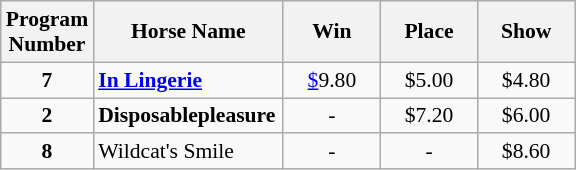<table class="wikitable sortable" style="font-size:90%">
<tr>
<th width="48px">Program <br> Number</th>
<th width="120px">Horse Name <br></th>
<th width="58px">Win <br></th>
<th width="58px">Place <br></th>
<th width="58px">Show</th>
</tr>
<tr>
<td align=center><strong>7</strong></td>
<td><strong><a href='#'>In Lingerie</a></strong></td>
<td align=center><a href='#'>$</a>9.80</td>
<td align=center>$5.00</td>
<td align=center>$4.80</td>
</tr>
<tr>
<td align=center><strong>2</strong></td>
<td><strong>Disposablepleasure</strong></td>
<td align=center>-</td>
<td align=center>$7.20</td>
<td align=center>$6.00</td>
</tr>
<tr>
<td align=center><strong>8</strong></td>
<td>Wildcat's Smile</td>
<td align=center>-</td>
<td align=center>-</td>
<td align=center>$8.60</td>
</tr>
</table>
